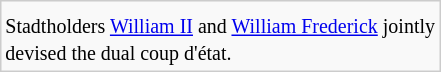<table style="float:right; clear:right; margin: 10px; border: 1px #CCCCCC solid; background:#F9F9F9">
<tr>
<td align=middle></td>
<td align=middle></td>
</tr>
<tr>
<td align=left; colspan=2><small>Stadtholders <a href='#'>William II</a> and <a href='#'>William Frederick</a> jointly<br> devised the dual coup d'état.</small></td>
</tr>
</table>
